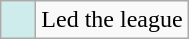<table class="wikitable">
<tr>
<td style="background:#CFECEC; width:1em"></td>
<td>Led the league</td>
</tr>
</table>
